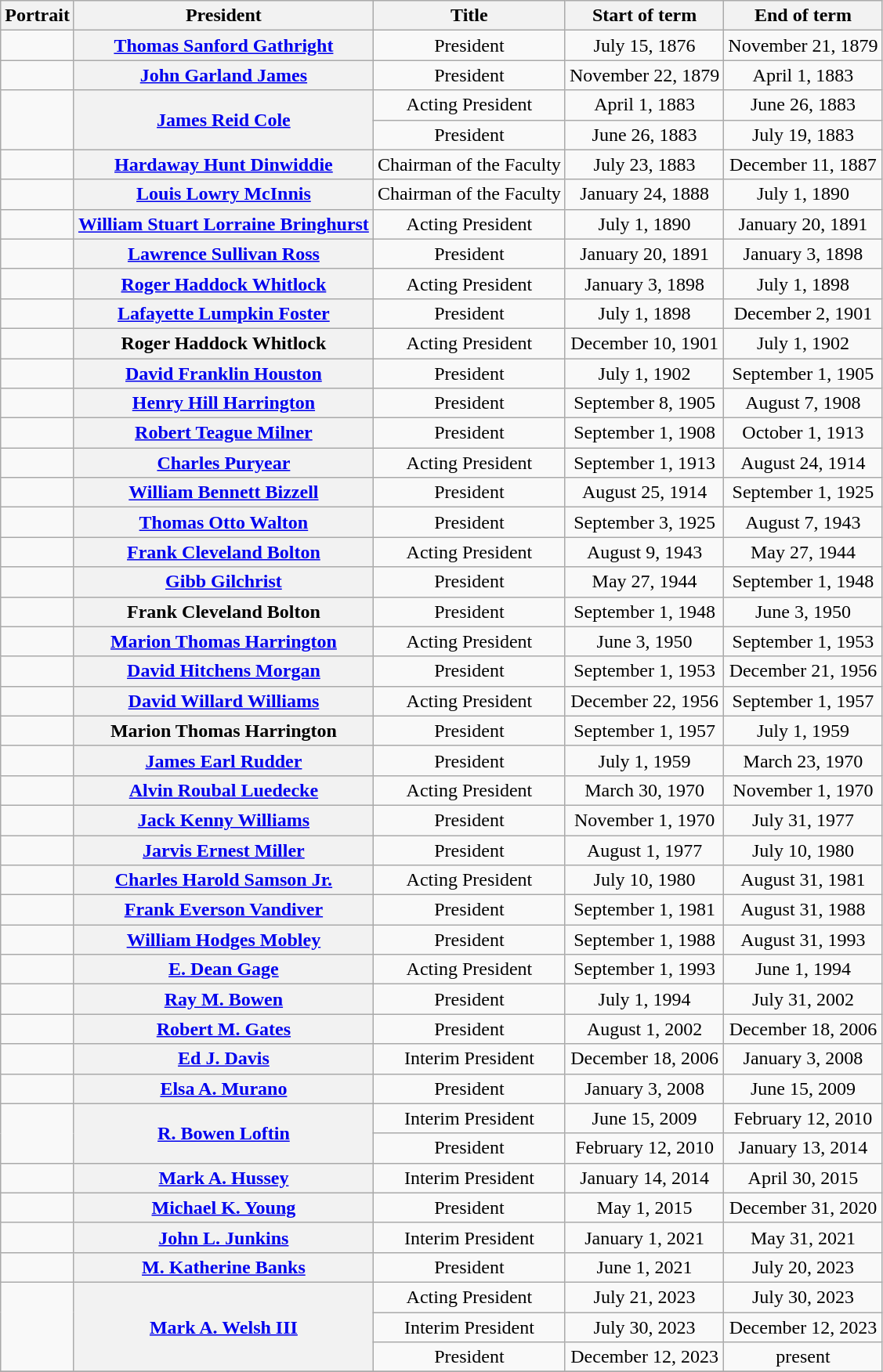<table class="wikitable plainrowheaders" style="text-align:center">
<tr>
<th scope="col">Portrait</th>
<th scope="col">President</th>
<th scope="col">Title</th>
<th scope="col">Start of term</th>
<th scope="col">End of term</th>
</tr>
<tr>
<td></td>
<th scope="row"><a href='#'>Thomas Sanford Gathright</a></th>
<td>President</td>
<td>July 15, 1876</td>
<td>November 21, 1879</td>
</tr>
<tr>
<td></td>
<th scope="row"><a href='#'>John Garland James</a></th>
<td>President</td>
<td>November 22, 1879</td>
<td>April 1, 1883</td>
</tr>
<tr>
<td rowspan=2></td>
<th scope="rowgroup" rowspan=2><a href='#'>James Reid Cole</a></th>
<td>Acting President</td>
<td>April 1, 1883</td>
<td>June 26, 1883</td>
</tr>
<tr>
<td>President</td>
<td>June 26, 1883</td>
<td>July 19, 1883</td>
</tr>
<tr>
<td></td>
<th scope="row"><a href='#'>Hardaway Hunt Dinwiddie</a></th>
<td>Chairman of the Faculty</td>
<td>July 23, 1883</td>
<td>December 11, 1887</td>
</tr>
<tr>
<td></td>
<th scope="row"><a href='#'>Louis Lowry McInnis</a></th>
<td>Chairman of the Faculty</td>
<td>January 24, 1888</td>
<td>July 1, 1890</td>
</tr>
<tr>
<td></td>
<th scope="row"><a href='#'>William Stuart Lorraine Bringhurst</a></th>
<td>Acting President</td>
<td>July 1, 1890</td>
<td>January 20, 1891</td>
</tr>
<tr>
<td></td>
<th scope="row"><a href='#'>Lawrence Sullivan Ross</a></th>
<td>President</td>
<td>January 20, 1891</td>
<td>January 3, 1898</td>
</tr>
<tr>
<td></td>
<th scope="row"><a href='#'>Roger Haddock Whitlock</a></th>
<td>Acting President</td>
<td>January 3, 1898</td>
<td>July 1, 1898</td>
</tr>
<tr>
<td></td>
<th scope="row"><a href='#'>Lafayette Lumpkin Foster</a></th>
<td>President</td>
<td>July 1, 1898</td>
<td>December 2, 1901</td>
</tr>
<tr>
<td></td>
<th scope="row">Roger Haddock Whitlock</th>
<td>Acting President</td>
<td>December 10, 1901</td>
<td>July 1, 1902</td>
</tr>
<tr>
<td></td>
<th scope="row"><a href='#'>David Franklin Houston</a></th>
<td>President</td>
<td>July 1, 1902</td>
<td>September 1, 1905</td>
</tr>
<tr>
<td></td>
<th scope="row"><a href='#'>Henry Hill Harrington</a></th>
<td>President</td>
<td>September 8, 1905</td>
<td>August 7, 1908</td>
</tr>
<tr>
<td></td>
<th scope="row"><a href='#'>Robert Teague Milner</a></th>
<td>President</td>
<td>September 1, 1908</td>
<td>October 1, 1913</td>
</tr>
<tr>
<td></td>
<th scope="row"><a href='#'>Charles Puryear</a></th>
<td>Acting President</td>
<td>September 1, 1913</td>
<td>August 24, 1914</td>
</tr>
<tr>
<td></td>
<th scope="row"><a href='#'>William Bennett Bizzell</a></th>
<td>President</td>
<td>August 25, 1914</td>
<td>September 1, 1925</td>
</tr>
<tr>
<td></td>
<th scope="row"><a href='#'>Thomas Otto Walton</a></th>
<td>President</td>
<td>September 3, 1925</td>
<td>August 7, 1943</td>
</tr>
<tr>
<td></td>
<th scope="row"><a href='#'>Frank Cleveland Bolton</a></th>
<td>Acting President</td>
<td>August 9, 1943</td>
<td>May 27, 1944</td>
</tr>
<tr>
<td></td>
<th scope="row"><a href='#'>Gibb Gilchrist</a></th>
<td>President</td>
<td>May 27, 1944</td>
<td>September 1, 1948</td>
</tr>
<tr>
<td></td>
<th scope="row">Frank Cleveland Bolton</th>
<td>President</td>
<td>September 1, 1948</td>
<td>June 3, 1950</td>
</tr>
<tr>
<td></td>
<th scope="row"><a href='#'>Marion Thomas Harrington</a></th>
<td>Acting President</td>
<td>June 3, 1950</td>
<td>September 1, 1953</td>
</tr>
<tr>
<td></td>
<th scope="row"><a href='#'>David Hitchens Morgan</a></th>
<td>President</td>
<td>September 1, 1953</td>
<td>December 21, 1956</td>
</tr>
<tr>
<td></td>
<th scope="row"><a href='#'>David Willard Williams</a></th>
<td>Acting President</td>
<td>December 22, 1956</td>
<td>September 1, 1957</td>
</tr>
<tr>
<td></td>
<th scope="row">Marion Thomas Harrington</th>
<td>President</td>
<td>September 1, 1957</td>
<td>July 1, 1959</td>
</tr>
<tr>
<td></td>
<th scope="row"><a href='#'>James Earl Rudder</a></th>
<td>President</td>
<td>July 1, 1959</td>
<td>March 23, 1970</td>
</tr>
<tr>
<td></td>
<th scope="row"><a href='#'>Alvin Roubal Luedecke</a></th>
<td>Acting President</td>
<td>March 30, 1970</td>
<td>November 1, 1970</td>
</tr>
<tr>
<td></td>
<th scope="row"><a href='#'>Jack Kenny Williams</a></th>
<td>President</td>
<td>November 1, 1970</td>
<td>July 31, 1977</td>
</tr>
<tr>
<td></td>
<th scope="row"><a href='#'>Jarvis Ernest Miller</a></th>
<td>President</td>
<td>August 1, 1977</td>
<td>July 10, 1980</td>
</tr>
<tr>
<td></td>
<th scope="row"><a href='#'>Charles Harold Samson Jr.</a></th>
<td>Acting President</td>
<td>July 10, 1980</td>
<td>August 31, 1981</td>
</tr>
<tr>
<td></td>
<th scope="row"><a href='#'>Frank Everson Vandiver</a></th>
<td>President</td>
<td>September 1, 1981</td>
<td>August 31, 1988</td>
</tr>
<tr>
<td></td>
<th scope="row"><a href='#'>William Hodges Mobley</a></th>
<td>President</td>
<td>September 1, 1988</td>
<td>August 31, 1993</td>
</tr>
<tr>
<td></td>
<th scope="row"><a href='#'>E. Dean Gage</a></th>
<td>Acting President</td>
<td>September 1, 1993</td>
<td>June 1, 1994</td>
</tr>
<tr>
<td></td>
<th scope="row"><a href='#'>Ray M. Bowen</a></th>
<td>President</td>
<td>July 1, 1994</td>
<td>July 31, 2002</td>
</tr>
<tr>
<td></td>
<th scope="row"><a href='#'>Robert M. Gates</a></th>
<td>President</td>
<td>August 1, 2002</td>
<td>December 18, 2006</td>
</tr>
<tr>
<td></td>
<th scope="row"><a href='#'>Ed J. Davis</a></th>
<td>Interim President</td>
<td>December 18, 2006</td>
<td>January 3, 2008</td>
</tr>
<tr>
<td></td>
<th scope="row"><a href='#'>Elsa A. Murano</a></th>
<td>President</td>
<td>January 3, 2008</td>
<td>June 15, 2009</td>
</tr>
<tr>
<td rowspan=2></td>
<th scope="rowgroup" rowspan=2><a href='#'>R. Bowen Loftin</a></th>
<td>Interim President</td>
<td>June 15, 2009</td>
<td>February 12, 2010</td>
</tr>
<tr>
<td>President</td>
<td>February 12, 2010</td>
<td>January 13, 2014</td>
</tr>
<tr>
<td></td>
<th scope="row"><a href='#'>Mark A. Hussey</a></th>
<td>Interim President</td>
<td>January 14, 2014</td>
<td>April 30, 2015</td>
</tr>
<tr>
<td></td>
<th scope="row"><a href='#'>Michael K. Young</a></th>
<td>President</td>
<td>May 1, 2015</td>
<td>December 31, 2020</td>
</tr>
<tr>
<td></td>
<th scope="row"><a href='#'>John L. Junkins</a></th>
<td>Interim President</td>
<td>January 1, 2021</td>
<td>May 31, 2021</td>
</tr>
<tr>
<td></td>
<th scope="row"><a href='#'>M. Katherine Banks</a></th>
<td>President</td>
<td>June 1, 2021</td>
<td>July 20, 2023</td>
</tr>
<tr>
<td rowspan=3></td>
<th scope="rowgroup" rowspan=3><a href='#'>Mark A. Welsh III</a></th>
<td>Acting President</td>
<td>July 21, 2023</td>
<td>July 30, 2023</td>
</tr>
<tr>
<td>Interim President</td>
<td>July 30, 2023</td>
<td>December 12, 2023</td>
</tr>
<tr>
<td>President</td>
<td>December 12, 2023</td>
<td>present</td>
</tr>
<tr>
</tr>
</table>
